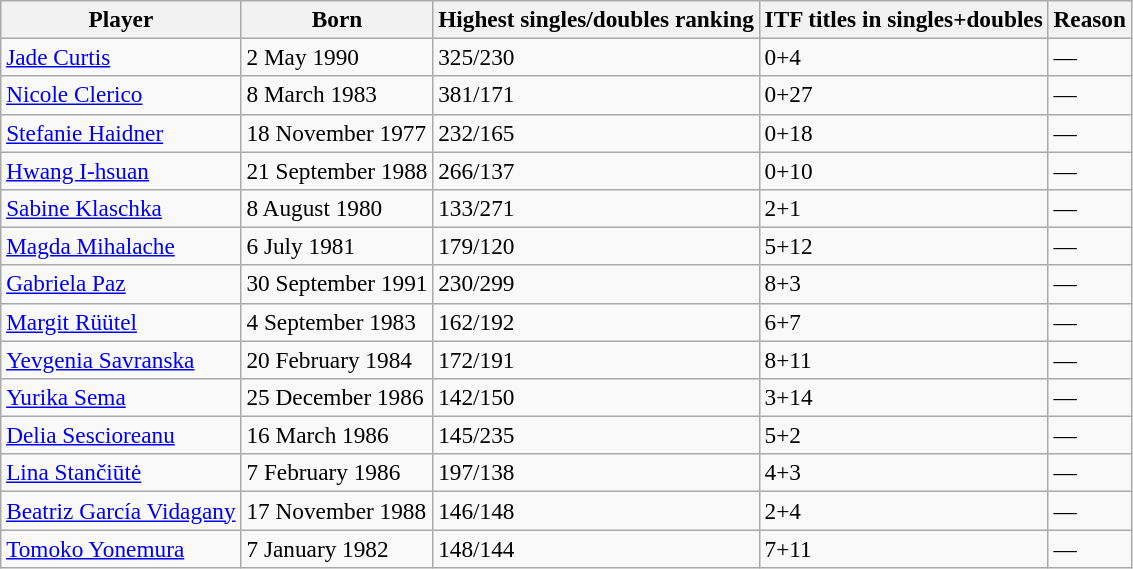<table class=wikitable style=font-size:97%>
<tr>
<th>Player</th>
<th>Born</th>
<th>Highest singles/doubles ranking</th>
<th>ITF titles in singles+doubles</th>
<th>Reason</th>
</tr>
<tr>
<td> <a href='#'>Jade Curtis</a></td>
<td>2 May 1990</td>
<td>325/230</td>
<td>0+4</td>
<td>—</td>
</tr>
<tr>
<td> <a href='#'>Nicole Clerico</a></td>
<td>8 March 1983</td>
<td>381/171</td>
<td>0+27</td>
<td>—</td>
</tr>
<tr>
<td> <a href='#'>Stefanie Haidner</a></td>
<td>18 November 1977</td>
<td>232/165</td>
<td>0+18</td>
<td>—</td>
</tr>
<tr>
<td> <a href='#'>Hwang I-hsuan</a></td>
<td>21 September 1988</td>
<td>266/137</td>
<td>0+10</td>
<td>—</td>
</tr>
<tr>
<td> <a href='#'>Sabine Klaschka</a></td>
<td>8 August 1980</td>
<td>133/271</td>
<td>2+1</td>
<td>—</td>
</tr>
<tr>
<td> <a href='#'>Magda Mihalache</a></td>
<td>6 July 1981</td>
<td>179/120</td>
<td>5+12</td>
<td>—</td>
</tr>
<tr>
<td> <a href='#'>Gabriela Paz</a></td>
<td>30 September 1991</td>
<td>230/299</td>
<td>8+3</td>
<td>—</td>
</tr>
<tr>
<td> <a href='#'>Margit Rüütel</a></td>
<td>4 September 1983</td>
<td>162/192</td>
<td>6+7</td>
<td>—</td>
</tr>
<tr>
<td> <a href='#'>Yevgenia Savranska</a></td>
<td>20 February 1984</td>
<td>172/191</td>
<td>8+11</td>
<td>—</td>
</tr>
<tr>
<td> <a href='#'>Yurika Sema</a></td>
<td>25 December 1986</td>
<td>142/150</td>
<td>3+14</td>
<td>—</td>
</tr>
<tr>
<td> <a href='#'>Delia Sescioreanu</a></td>
<td>16 March 1986</td>
<td>145/235</td>
<td>5+2</td>
<td>—</td>
</tr>
<tr>
<td> <a href='#'>Lina Stančiūtė</a></td>
<td>7 February 1986</td>
<td>197/138</td>
<td>4+3</td>
<td>—</td>
</tr>
<tr>
<td> <a href='#'>Beatriz García Vidagany</a></td>
<td>17 November 1988</td>
<td>146/148</td>
<td>2+4</td>
<td>—</td>
</tr>
<tr>
<td> <a href='#'>Tomoko Yonemura</a></td>
<td>7 January 1982</td>
<td>148/144</td>
<td>7+11</td>
<td>—</td>
</tr>
</table>
